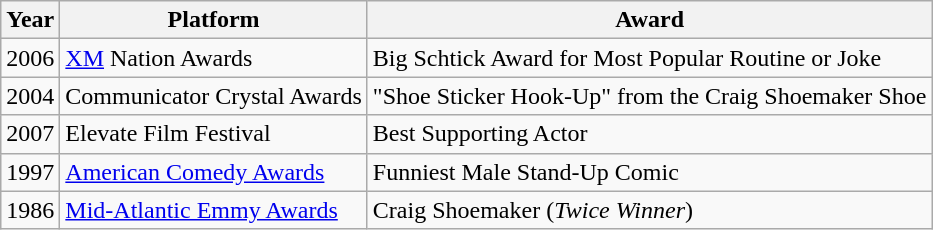<table class="wikitable">
<tr>
<th>Year</th>
<th>Platform</th>
<th>Award</th>
</tr>
<tr>
<td>2006</td>
<td><a href='#'>XM</a> Nation Awards</td>
<td>Big Schtick Award for Most Popular Routine or Joke</td>
</tr>
<tr>
<td>2004</td>
<td>Communicator Crystal Awards</td>
<td>"Shoe Sticker Hook-Up" from the Craig Shoemaker Shoe</td>
</tr>
<tr>
<td>2007</td>
<td>Elevate Film Festival</td>
<td>Best Supporting Actor</td>
</tr>
<tr>
<td>1997</td>
<td><a href='#'>American Comedy Awards</a></td>
<td>Funniest Male Stand-Up Comic</td>
</tr>
<tr>
<td>1986</td>
<td><a href='#'>Mid-Atlantic Emmy Awards</a></td>
<td>Craig Shoemaker (<em>Twice Winner</em>)</td>
</tr>
</table>
